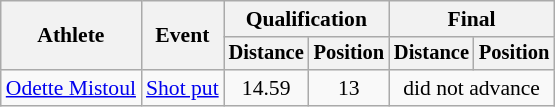<table class=wikitable style="font-size:90%">
<tr>
<th rowspan="2">Athlete</th>
<th rowspan="2">Event</th>
<th colspan="2">Qualification</th>
<th colspan="2">Final</th>
</tr>
<tr style="font-size:95%">
<th>Distance</th>
<th>Position</th>
<th>Distance</th>
<th>Position</th>
</tr>
<tr align=center>
<td align=left><a href='#'>Odette Mistoul</a></td>
<td align=left><a href='#'>Shot put</a></td>
<td>14.59</td>
<td>13</td>
<td colspan=2>did not advance</td>
</tr>
</table>
